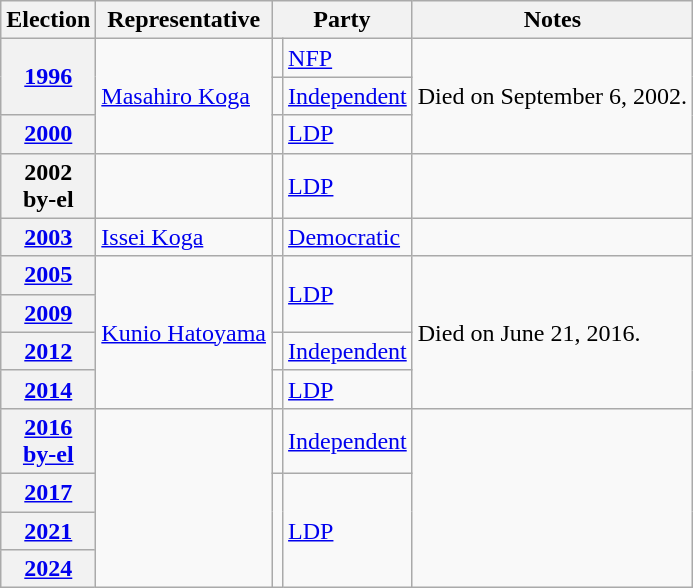<table class=wikitable>
<tr valign=bottom>
<th>Election</th>
<th>Representative</th>
<th colspan=2>Party</th>
<th>Notes</th>
</tr>
<tr>
<th rowspan=2><a href='#'>1996</a></th>
<td rowspan=3><a href='#'>Masahiro Koga</a></td>
<td bgcolor=></td>
<td><a href='#'>NFP</a></td>
<td rowspan=3>Died on September 6, 2002.</td>
</tr>
<tr>
<td bgcolor=></td>
<td><a href='#'>Independent</a></td>
</tr>
<tr>
<th><a href='#'>2000</a></th>
<td bgcolor=></td>
<td><a href='#'>LDP</a></td>
</tr>
<tr>
<th>2002<br>by-el</th>
<td></td>
<td bgcolor=></td>
<td><a href='#'>LDP</a></td>
<td></td>
</tr>
<tr>
<th><a href='#'>2003</a></th>
<td><a href='#'>Issei Koga</a></td>
<td bgcolor=></td>
<td><a href='#'>Democratic</a></td>
<td></td>
</tr>
<tr>
<th><a href='#'>2005</a></th>
<td rowspan=4><a href='#'>Kunio Hatoyama</a></td>
<td rowspan=2 bgcolor=></td>
<td rowspan=2><a href='#'>LDP</a></td>
<td rowspan=4>Died on June 21, 2016.</td>
</tr>
<tr>
<th><a href='#'>2009</a></th>
</tr>
<tr>
<th><a href='#'>2012</a></th>
<td bgcolor=></td>
<td><a href='#'>Independent</a></td>
</tr>
<tr>
<th><a href='#'>2014</a></th>
<td bgcolor=></td>
<td><a href='#'>LDP</a></td>
</tr>
<tr>
<th><a href='#'>2016<br>by-el</a></th>
<td rowspan=4></td>
<td bgcolor=></td>
<td><a href='#'>Independent</a></td>
<td rowspan=4></td>
</tr>
<tr>
<th><a href='#'>2017</a></th>
<td rowspan=3 bgcolor=></td>
<td rowspan=3><a href='#'>LDP</a></td>
</tr>
<tr>
<th><a href='#'>2021</a></th>
</tr>
<tr>
<th><a href='#'>2024</a></th>
</tr>
</table>
